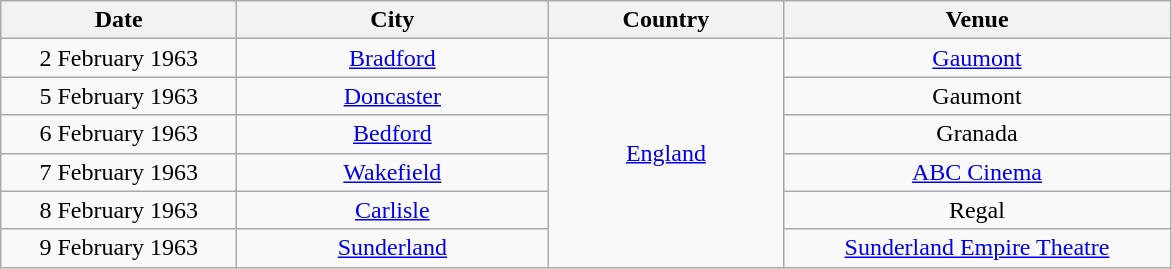<table class="wikitable" style="text-align:center;">
<tr>
<th width="150">Date</th>
<th width="200">City</th>
<th width="150">Country</th>
<th width="250">Venue</th>
</tr>
<tr>
<td>2 February 1963</td>
<td><a href='#'>Bradford</a></td>
<td rowspan="6"><a href='#'>England</a></td>
<td><a href='#'>Gaumont</a></td>
</tr>
<tr>
<td>5 February 1963</td>
<td><a href='#'>Doncaster</a></td>
<td>Gaumont</td>
</tr>
<tr>
<td>6 February 1963</td>
<td><a href='#'>Bedford</a></td>
<td>Granada</td>
</tr>
<tr>
<td>7 February 1963</td>
<td><a href='#'>Wakefield</a></td>
<td><a href='#'>ABC Cinema</a></td>
</tr>
<tr>
<td>8 February 1963</td>
<td><a href='#'>Carlisle</a></td>
<td>Regal</td>
</tr>
<tr>
<td>9 February 1963</td>
<td><a href='#'>Sunderland</a></td>
<td><a href='#'>Sunderland Empire Theatre</a></td>
</tr>
</table>
